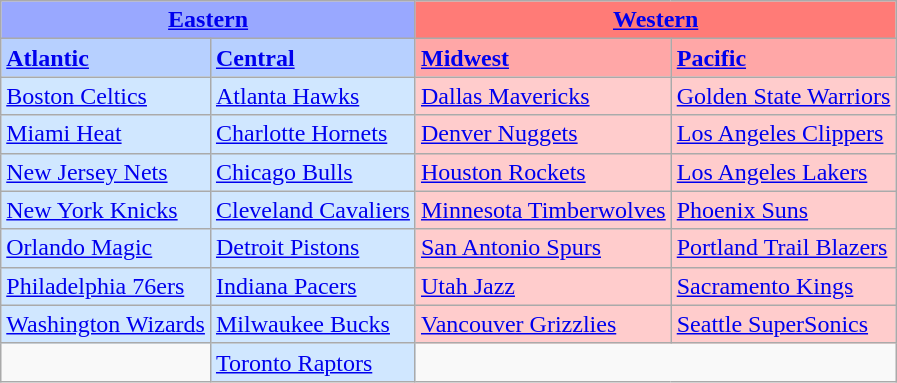<table class="wikitable">
<tr>
<th colspan="2" style="background-color: #99A8FF;"><a href='#'>Eastern</a></th>
<th colspan="2" style="background-color: #FF7B77;"><a href='#'>Western</a></th>
</tr>
<tr>
<td style="background-color: #B7D0FF;"><strong><a href='#'>Atlantic</a></strong></td>
<td style="background-color: #B7D0FF;"><strong><a href='#'>Central</a></strong></td>
<td style="background-color: #FFA7A7;"><strong><a href='#'>Midwest</a></strong></td>
<td style="background-color: #FFA7A7;"><strong><a href='#'>Pacific</a></strong></td>
</tr>
<tr>
<td style="background-color: #D0E7FF;"><a href='#'>Boston Celtics</a></td>
<td style="background-color: #D0E7FF;"><a href='#'>Atlanta Hawks</a></td>
<td style="background-color: #FFCCCC;"><a href='#'>Dallas Mavericks</a></td>
<td style="background-color: #FFCCCC;"><a href='#'>Golden State Warriors</a></td>
</tr>
<tr>
<td style="background-color: #D0E7FF;"><a href='#'>Miami Heat</a></td>
<td style="background-color: #D0E7FF;"><a href='#'>Charlotte Hornets</a></td>
<td style="background-color: #FFCCCC;"><a href='#'>Denver Nuggets</a></td>
<td style="background-color: #FFCCCC;"><a href='#'>Los Angeles Clippers</a></td>
</tr>
<tr>
<td style="background-color: #D0E7FF;"><a href='#'>New Jersey Nets</a></td>
<td style="background-color: #D0E7FF;"><a href='#'>Chicago Bulls</a></td>
<td style="background-color: #FFCCCC;"><a href='#'>Houston Rockets</a></td>
<td style="background-color: #FFCCCC;"><a href='#'>Los Angeles Lakers</a></td>
</tr>
<tr>
<td style="background-color: #D0E7FF;"><a href='#'>New York Knicks</a></td>
<td style="background-color: #D0E7FF;"><a href='#'>Cleveland Cavaliers</a></td>
<td style="background-color: #FFCCCC;"><a href='#'>Minnesota Timberwolves</a></td>
<td style="background-color: #FFCCCC;"><a href='#'>Phoenix Suns</a></td>
</tr>
<tr>
<td style="background-color: #D0E7FF;"><a href='#'>Orlando Magic</a></td>
<td style="background-color: #D0E7FF;"><a href='#'>Detroit Pistons</a></td>
<td style="background-color: #FFCCCC;"><a href='#'>San Antonio Spurs</a></td>
<td style="background-color: #FFCCCC;"><a href='#'>Portland Trail Blazers</a></td>
</tr>
<tr>
<td style="background-color: #D0E7FF;"><a href='#'>Philadelphia 76ers</a></td>
<td style="background-color: #D0E7FF;"><a href='#'>Indiana Pacers</a></td>
<td style="background-color: #FFCCCC;"><a href='#'>Utah Jazz</a></td>
<td style="background-color: #FFCCCC;"><a href='#'>Sacramento Kings</a></td>
</tr>
<tr>
<td style="background-color: #D0E7FF;"><a href='#'>Washington Wizards</a></td>
<td style="background-color: #D0E7FF;"><a href='#'>Milwaukee Bucks</a></td>
<td style="background-color: #FFCCCC;"><a href='#'>Vancouver Grizzlies</a></td>
<td style="background-color: #FFCCCC;"><a href='#'>Seattle SuperSonics</a></td>
</tr>
<tr>
<td> </td>
<td style="background-color: #D0E7FF;"><a href='#'>Toronto Raptors</a></td>
<td colspan="2"> </td>
</tr>
</table>
